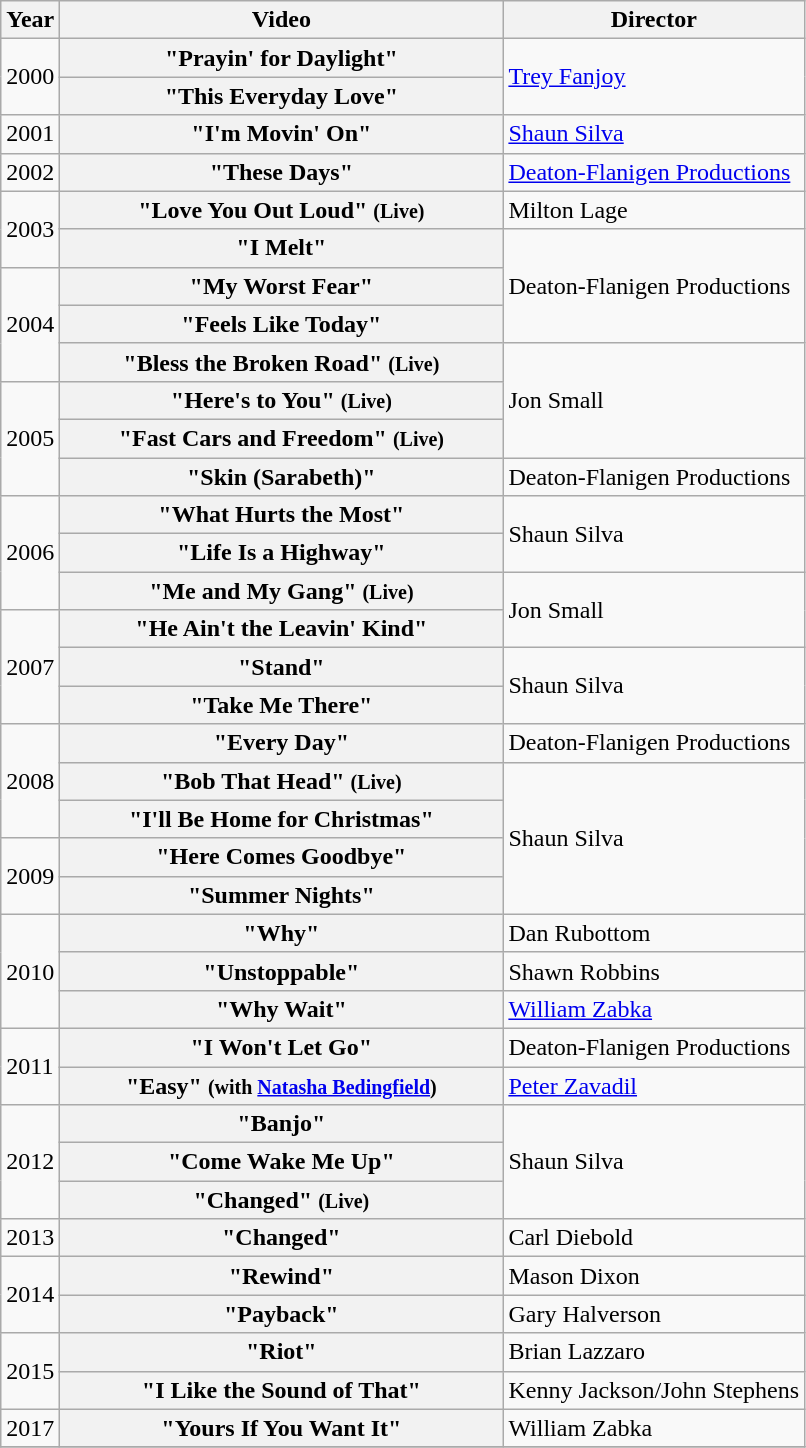<table class="wikitable plainrowheaders">
<tr>
<th>Year</th>
<th style="width:18em;">Video</th>
<th>Director</th>
</tr>
<tr>
<td rowspan="2">2000</td>
<th scope="row">"Prayin' for Daylight"</th>
<td rowspan="2"><a href='#'>Trey Fanjoy</a></td>
</tr>
<tr>
<th scope="row">"This Everyday Love"</th>
</tr>
<tr>
<td>2001</td>
<th scope="row">"I'm Movin' On"</th>
<td><a href='#'>Shaun Silva</a></td>
</tr>
<tr>
<td>2002</td>
<th scope="row">"These Days"</th>
<td><a href='#'>Deaton-Flanigen Productions</a></td>
</tr>
<tr>
<td rowspan="2">2003</td>
<th scope="row">"Love You Out Loud" <small>(Live)</small></th>
<td>Milton Lage</td>
</tr>
<tr>
<th scope="row">"I Melt"</th>
<td rowspan="3">Deaton-Flanigen Productions</td>
</tr>
<tr>
<td rowspan="3">2004</td>
<th scope="row">"My Worst Fear"</th>
</tr>
<tr>
<th scope="row">"Feels Like Today"</th>
</tr>
<tr>
<th scope="row">"Bless the Broken Road" <small>(Live)</small></th>
<td rowspan="3">Jon Small</td>
</tr>
<tr>
<td rowspan="3">2005</td>
<th scope="row">"Here's to You" <small>(Live)</small></th>
</tr>
<tr>
<th scope="row">"Fast Cars and Freedom" <small>(Live)</small></th>
</tr>
<tr>
<th scope="row">"Skin (Sarabeth)"</th>
<td>Deaton-Flanigen Productions</td>
</tr>
<tr>
<td rowspan="3">2006</td>
<th scope="row">"What Hurts the Most"</th>
<td rowspan="2">Shaun Silva</td>
</tr>
<tr>
<th scope="row">"Life Is a Highway"</th>
</tr>
<tr>
<th scope="row">"Me and My Gang" <small>(Live)</small></th>
<td rowspan="2">Jon Small</td>
</tr>
<tr>
<td rowspan="3">2007</td>
<th scope="row">"He Ain't the Leavin' Kind"</th>
</tr>
<tr>
<th scope="row">"Stand"</th>
<td rowspan="2">Shaun Silva</td>
</tr>
<tr>
<th scope="row">"Take Me There"</th>
</tr>
<tr>
<td rowspan="3">2008</td>
<th scope="row">"Every Day"</th>
<td>Deaton-Flanigen Productions</td>
</tr>
<tr>
<th scope="row">"Bob That Head" <small>(Live)</small></th>
<td rowspan="4">Shaun Silva</td>
</tr>
<tr>
<th scope="row">"I'll Be Home for Christmas"</th>
</tr>
<tr>
<td rowspan="2">2009</td>
<th scope="row">"Here Comes Goodbye"</th>
</tr>
<tr>
<th scope="row">"Summer Nights"</th>
</tr>
<tr>
<td rowspan="3">2010</td>
<th scope="row">"Why"</th>
<td>Dan Rubottom</td>
</tr>
<tr>
<th scope="row">"Unstoppable"</th>
<td>Shawn Robbins</td>
</tr>
<tr>
<th scope="row">"Why Wait"</th>
<td><a href='#'>William Zabka</a></td>
</tr>
<tr>
<td rowspan="2">2011</td>
<th scope="row">"I Won't Let Go"</th>
<td>Deaton-Flanigen Productions</td>
</tr>
<tr>
<th scope="row">"Easy" <small>(with <a href='#'>Natasha Bedingfield</a>)</small></th>
<td><a href='#'>Peter Zavadil</a></td>
</tr>
<tr>
<td rowspan="3">2012</td>
<th scope="row">"Banjo"</th>
<td rowspan="3">Shaun Silva</td>
</tr>
<tr>
<th scope="row">"Come Wake Me Up"</th>
</tr>
<tr>
<th scope="row">"Changed" <small>(Live)</small></th>
</tr>
<tr>
<td>2013</td>
<th scope="row">"Changed"</th>
<td>Carl Diebold</td>
</tr>
<tr>
<td rowspan="2">2014</td>
<th scope="row">"Rewind"</th>
<td>Mason Dixon</td>
</tr>
<tr>
<th scope="row">"Payback"</th>
<td>Gary Halverson</td>
</tr>
<tr>
<td rowspan="2">2015</td>
<th scope="row">"Riot"</th>
<td>Brian Lazzaro</td>
</tr>
<tr>
<th scope="row">"I Like the Sound of That"</th>
<td>Kenny Jackson/John Stephens</td>
</tr>
<tr>
<td>2017</td>
<th scope="row">"Yours If You Want It"</th>
<td>William Zabka</td>
</tr>
<tr>
</tr>
</table>
